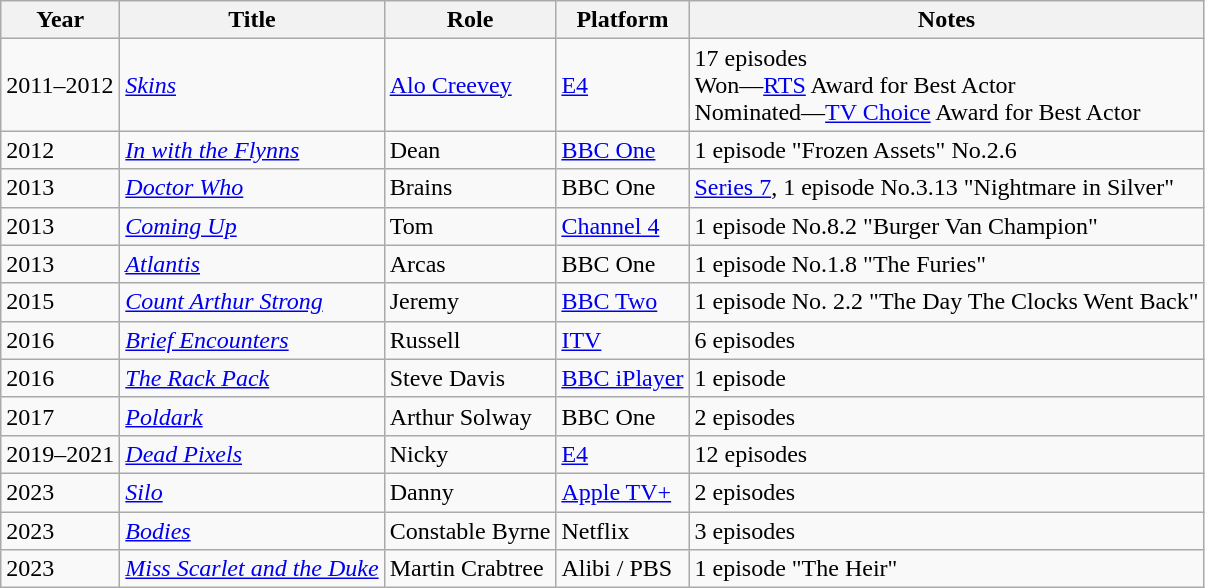<table class="wikitable sortable">
<tr align="center">
<th>Year</th>
<th>Title</th>
<th>Role</th>
<th>Platform</th>
<th class="unsortable">Notes</th>
</tr>
<tr>
<td>2011–2012</td>
<td><em><a href='#'>Skins</a></em></td>
<td><a href='#'>Alo Creevey</a></td>
<td><a href='#'>E4</a></td>
<td>17 episodes<br> Won—<a href='#'>RTS</a> Award for Best Actor <br>Nominated—<a href='#'>TV Choice</a> Award for Best Actor</td>
</tr>
<tr>
<td>2012</td>
<td><em><a href='#'>In with the Flynns</a></em></td>
<td>Dean</td>
<td><a href='#'>BBC One</a></td>
<td>1 episode "Frozen Assets" No.2.6</td>
</tr>
<tr>
<td>2013</td>
<td><em><a href='#'>Doctor Who</a></em></td>
<td>Brains</td>
<td>BBC One</td>
<td><a href='#'>Series 7</a>, 1 episode No.3.13 "Nightmare in Silver"</td>
</tr>
<tr>
<td>2013</td>
<td><em><a href='#'>Coming Up</a></em></td>
<td>Tom</td>
<td><a href='#'>Channel 4</a></td>
<td>1 episode No.8.2 "Burger Van Champion"</td>
</tr>
<tr>
<td>2013</td>
<td><em><a href='#'>Atlantis</a></em></td>
<td>Arcas</td>
<td>BBC One</td>
<td>1 episode No.1.8 "The Furies"</td>
</tr>
<tr>
<td>2015</td>
<td><em><a href='#'>Count Arthur Strong</a></em></td>
<td>Jeremy</td>
<td><a href='#'>BBC Two</a></td>
<td>1 episode No. 2.2 "The Day The Clocks Went Back"</td>
</tr>
<tr>
<td>2016</td>
<td><em><a href='#'>Brief Encounters</a></em></td>
<td>Russell</td>
<td><a href='#'>ITV</a></td>
<td>6 episodes</td>
</tr>
<tr>
<td>2016</td>
<td><em><a href='#'>The Rack Pack</a></em></td>
<td>Steve Davis</td>
<td><a href='#'>BBC iPlayer</a></td>
<td>1 episode</td>
</tr>
<tr>
<td>2017</td>
<td><em><a href='#'>Poldark</a></em></td>
<td>Arthur Solway</td>
<td>BBC One</td>
<td>2 episodes</td>
</tr>
<tr>
<td>2019–2021</td>
<td><em><a href='#'>Dead Pixels</a></em></td>
<td>Nicky</td>
<td><a href='#'>E4</a></td>
<td>12 episodes</td>
</tr>
<tr>
<td>2023</td>
<td><em><a href='#'>Silo</a></em></td>
<td>Danny</td>
<td><a href='#'>Apple TV+</a></td>
<td>2 episodes</td>
</tr>
<tr>
<td>2023</td>
<td><em><a href='#'>Bodies</a></em></td>
<td>Constable Byrne</td>
<td>Netflix</td>
<td>3 episodes</td>
</tr>
<tr>
<td>2023</td>
<td><em><a href='#'>Miss Scarlet and the Duke</a></em></td>
<td>Martin Crabtree</td>
<td>Alibi / PBS</td>
<td>1 episode "The Heir"</td>
</tr>
</table>
